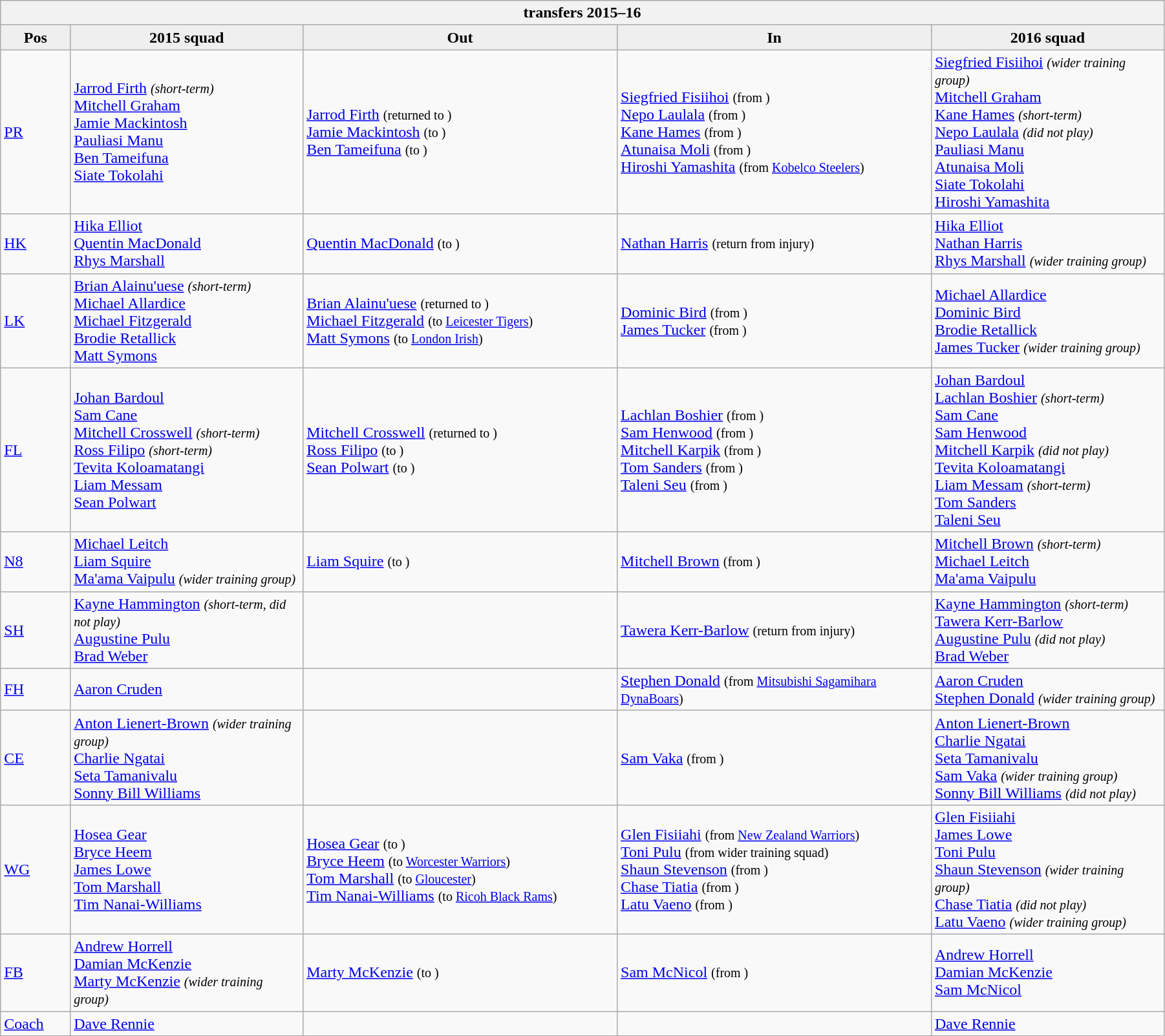<table class="wikitable" style="text-align: left; width:95%">
<tr>
<th colspan="100%" style="text-align:center;"><strong> transfers 2015–16</strong></th>
</tr>
<tr>
<th style="background:#efefef; width:6%;">Pos</th>
<th style="background:#efefef; width:20%;">2015 squad</th>
<th style="background:#efefef; width:27%;">Out</th>
<th style="background:#efefef; width:27%;">In</th>
<th style="background:#efefef; width:20%;">2016 squad</th>
</tr>
<tr>
<td><a href='#'>PR</a></td>
<td> <a href='#'>Jarrod Firth</a> <small><em>(short-term)</em></small><br><a href='#'>Mitchell Graham</a><br><a href='#'>Jamie Mackintosh</a><br><a href='#'>Pauliasi Manu</a><br><a href='#'>Ben Tameifuna</a><br><a href='#'>Siate Tokolahi</a></td>
<td>  <a href='#'>Jarrod Firth</a> <small>(returned to )</small><br> <a href='#'>Jamie Mackintosh</a> <small>(to )</small><br> <a href='#'>Ben Tameifuna</a> <small>(to )</small></td>
<td>  <a href='#'>Siegfried Fisiihoi</a> <small>(from )</small><br> <a href='#'>Nepo Laulala</a> <small>(from )</small><br> <a href='#'>Kane Hames</a> <small>(from )</small><br> <a href='#'>Atunaisa Moli</a> <small>(from )</small><br> <a href='#'>Hiroshi Yamashita</a> <small>(from  <a href='#'>Kobelco Steelers</a>)</small></td>
<td> <a href='#'>Siegfried Fisiihoi</a> <small><em>(wider training group)</em></small><br><a href='#'>Mitchell Graham</a><br><a href='#'>Kane Hames</a> <small><em>(short-term)</em></small><br><a href='#'>Nepo Laulala</a> <small><em>(did not play)</em></small><br><a href='#'>Pauliasi Manu</a><br><a href='#'>Atunaisa Moli</a><br><a href='#'>Siate Tokolahi</a><br><a href='#'>Hiroshi Yamashita</a></td>
</tr>
<tr>
<td><a href='#'>HK</a></td>
<td> <a href='#'>Hika Elliot</a><br><a href='#'>Quentin MacDonald</a><br><a href='#'>Rhys Marshall</a></td>
<td>  <a href='#'>Quentin MacDonald</a> <small>(to )</small></td>
<td>  <a href='#'>Nathan Harris</a> <small>(return from injury)</small></td>
<td> <a href='#'>Hika Elliot</a><br><a href='#'>Nathan Harris</a><br><a href='#'>Rhys Marshall</a> <small><em>(wider training group)</em></small></td>
</tr>
<tr>
<td><a href='#'>LK</a></td>
<td> <a href='#'>Brian Alainu'uese</a> <small><em>(short-term)</em></small><br><a href='#'>Michael Allardice</a><br><a href='#'>Michael Fitzgerald</a><br><a href='#'>Brodie Retallick</a><br><a href='#'>Matt Symons</a></td>
<td>  <a href='#'>Brian Alainu'uese</a> <small>(returned to )</small><br> <a href='#'>Michael Fitzgerald</a> <small>(to  <a href='#'>Leicester Tigers</a>)</small><br> <a href='#'>Matt Symons</a> <small>(to  <a href='#'>London Irish</a>)</small></td>
<td>  <a href='#'>Dominic Bird</a> <small>(from )</small><br> <a href='#'>James Tucker</a> <small>(from )</small></td>
<td> <a href='#'>Michael Allardice</a><br><a href='#'>Dominic Bird</a><br><a href='#'>Brodie Retallick</a><br><a href='#'>James Tucker</a> <small><em>(wider training group)</em></small></td>
</tr>
<tr>
<td><a href='#'>FL</a></td>
<td> <a href='#'>Johan Bardoul</a><br><a href='#'>Sam Cane</a><br><a href='#'>Mitchell Crosswell</a> <small><em>(short-term)</em></small><br><a href='#'>Ross Filipo</a> <small><em>(short-term)</em></small><br><a href='#'>Tevita Koloamatangi</a><br><a href='#'>Liam Messam</a><br><a href='#'>Sean Polwart</a></td>
<td>  <a href='#'>Mitchell Crosswell</a> <small>(returned to )</small><br> <a href='#'>Ross Filipo</a> <small>(to )</small><br> <a href='#'>Sean Polwart</a> <small>(to )</small></td>
<td>  <a href='#'>Lachlan Boshier</a> <small>(from )</small><br> <a href='#'>Sam Henwood</a> <small>(from )</small><br> <a href='#'>Mitchell Karpik</a> <small>(from )</small><br> <a href='#'>Tom Sanders</a> <small>(from )</small><br> <a href='#'>Taleni Seu</a> <small>(from )</small></td>
<td> <a href='#'>Johan Bardoul</a><br><a href='#'>Lachlan Boshier</a> <small><em>(short-term)</em></small><br><a href='#'>Sam Cane</a><br><a href='#'>Sam Henwood</a><br><a href='#'>Mitchell Karpik</a> <small><em>(did not play)</em></small><br><a href='#'>Tevita Koloamatangi</a><br><a href='#'>Liam Messam</a> <small><em>(short-term)</em></small><br><a href='#'>Tom Sanders</a><br><a href='#'>Taleni Seu</a></td>
</tr>
<tr>
<td><a href='#'>N8</a></td>
<td> <a href='#'>Michael Leitch</a><br><a href='#'>Liam Squire</a><br><a href='#'>Ma'ama Vaipulu</a> <small><em>(wider training group)</em></small></td>
<td>  <a href='#'>Liam Squire</a> <small>(to )</small></td>
<td>  <a href='#'>Mitchell Brown</a> <small>(from )</small></td>
<td> <a href='#'>Mitchell Brown</a> <small><em>(short-term)</em></small><br><a href='#'>Michael Leitch</a><br><a href='#'>Ma'ama Vaipulu</a></td>
</tr>
<tr>
<td><a href='#'>SH</a></td>
<td> <a href='#'>Kayne Hammington</a> <small><em>(short-term, did not play)</em></small><br><a href='#'>Augustine Pulu</a><br><a href='#'>Brad Weber</a></td>
<td></td>
<td>  <a href='#'>Tawera Kerr-Barlow</a> <small>(return from injury)</small></td>
<td> <a href='#'>Kayne Hammington</a> <small><em>(short-term)</em></small><br><a href='#'>Tawera Kerr-Barlow</a><br><a href='#'>Augustine Pulu</a> <small><em>(did not play)</em></small><br><a href='#'>Brad Weber</a></td>
</tr>
<tr>
<td><a href='#'>FH</a></td>
<td> <a href='#'>Aaron Cruden</a></td>
<td></td>
<td>  <a href='#'>Stephen Donald</a> <small>(from  <a href='#'>Mitsubishi Sagamihara DynaBoars</a>)</small></td>
<td> <a href='#'>Aaron Cruden</a><br><a href='#'>Stephen Donald</a> <small><em>(wider training group)</em></small></td>
</tr>
<tr>
<td><a href='#'>CE</a></td>
<td> <a href='#'>Anton Lienert-Brown</a> <small><em>(wider training group)</em></small><br><a href='#'>Charlie Ngatai</a><br><a href='#'>Seta Tamanivalu</a><br><a href='#'>Sonny Bill Williams</a></td>
<td></td>
<td>  <a href='#'>Sam Vaka</a> <small>(from )</small></td>
<td> <a href='#'>Anton Lienert-Brown</a><br><a href='#'>Charlie Ngatai</a><br><a href='#'>Seta Tamanivalu</a><br><a href='#'>Sam Vaka</a> <small><em>(wider training group)</em></small><br><a href='#'>Sonny Bill Williams</a> <small><em>(did not play)</em></small></td>
</tr>
<tr>
<td><a href='#'>WG</a></td>
<td> <a href='#'>Hosea Gear</a><br><a href='#'>Bryce Heem</a><br><a href='#'>James Lowe</a><br><a href='#'>Tom Marshall</a><br><a href='#'>Tim Nanai-Williams</a></td>
<td>  <a href='#'>Hosea Gear</a> <small>(to )</small><br> <a href='#'>Bryce Heem</a> <small>(to  <a href='#'>Worcester Warriors</a>)</small><br> <a href='#'>Tom Marshall</a> <small>(to  <a href='#'>Gloucester</a>)</small><br> <a href='#'>Tim Nanai-Williams</a> <small>(to  <a href='#'>Ricoh Black Rams</a>)</small></td>
<td>  <a href='#'>Glen Fisiiahi</a> <small>(from <a href='#'>New Zealand Warriors</a>)</small><br> <a href='#'>Toni Pulu</a> <small>(from wider training squad)</small><br> <a href='#'>Shaun Stevenson</a> <small>(from )</small><br> <a href='#'>Chase Tiatia</a> <small>(from )</small><br> <a href='#'>Latu Vaeno</a> <small>(from )</small></td>
<td> <a href='#'>Glen Fisiiahi</a><br><a href='#'>James Lowe</a><br><a href='#'>Toni Pulu</a><br><a href='#'>Shaun Stevenson</a> <small><em>(wider training group)</em></small><br><a href='#'>Chase Tiatia</a> <small><em>(did not play)</em></small><br><a href='#'>Latu Vaeno</a> <small><em>(wider training group)</em></small></td>
</tr>
<tr>
<td><a href='#'>FB</a></td>
<td> <a href='#'>Andrew Horrell</a><br><a href='#'>Damian McKenzie</a><br><a href='#'>Marty McKenzie</a> <small><em>(wider training group)</em></small></td>
<td>  <a href='#'>Marty McKenzie</a> <small>(to )</small></td>
<td>  <a href='#'>Sam McNicol</a> <small>(from )</small></td>
<td> <a href='#'>Andrew Horrell</a><br><a href='#'>Damian McKenzie</a><br><a href='#'>Sam McNicol</a></td>
</tr>
<tr>
<td><a href='#'>Coach</a></td>
<td> <a href='#'>Dave Rennie</a></td>
<td></td>
<td></td>
<td> <a href='#'>Dave Rennie</a></td>
</tr>
</table>
